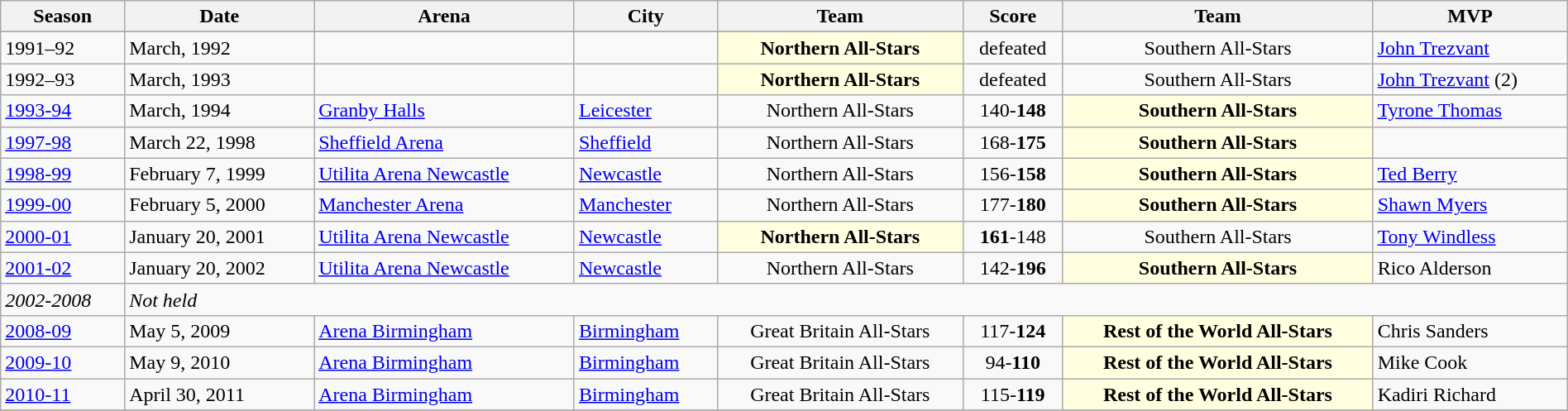<table class="wikitable sortable" width=100%>
<tr bgcolor=>
<th>Season</th>
<th>Date</th>
<th>Arena</th>
<th>City</th>
<th>Team</th>
<th>Score</th>
<th>Team</th>
<th>MVP</th>
</tr>
<tr>
</tr>
<tr>
<td>1991–92</td>
<td>March, 1992</td>
<td></td>
<td></td>
<td bgcolor=lightyellow align="center"><strong>Northern All-Stars</strong></td>
<td align="center">defeated</td>
<td align="center">Southern All-Stars</td>
<td align="left"> <a href='#'>John Trezvant</a></td>
</tr>
<tr>
<td>1992–93</td>
<td>March, 1993</td>
<td></td>
<td></td>
<td bgcolor=lightyellow align="center"><strong>Northern All-Stars</strong></td>
<td align="center">defeated</td>
<td align="center">Southern All-Stars</td>
<td align="left"> <a href='#'>John Trezvant</a> (2)</td>
</tr>
<tr>
<td><a href='#'>1993-94</a></td>
<td>March, 1994</td>
<td><a href='#'>Granby Halls</a></td>
<td><a href='#'>Leicester</a></td>
<td align="center">Northern All-Stars</td>
<td align="center">140-<strong>148</strong></td>
<td bgcolor=lightyellow align="center"><strong>Southern All-Stars</strong></td>
<td align="left"> <a href='#'>Tyrone Thomas</a></td>
</tr>
<tr>
<td><a href='#'>1997-98</a></td>
<td>March 22, 1998</td>
<td><a href='#'>Sheffield Arena</a></td>
<td><a href='#'>Sheffield</a></td>
<td align="center">Northern All-Stars</td>
<td align="center">168-<strong>175</strong></td>
<td bgcolor=lightyellow align="center"><strong>Southern All-Stars</strong></td>
<td align="left"></td>
</tr>
<tr>
<td><a href='#'>1998-99</a></td>
<td>February 7, 1999</td>
<td><a href='#'>Utilita Arena Newcastle</a></td>
<td><a href='#'>Newcastle</a></td>
<td align="center">Northern All-Stars</td>
<td align="center">156-<strong>158</strong></td>
<td bgcolor=lightyellow align="center"><strong>Southern All-Stars</strong></td>
<td align="left"> <a href='#'>Ted Berry</a></td>
</tr>
<tr>
<td><a href='#'>1999-00</a></td>
<td>February 5, 2000</td>
<td><a href='#'>Manchester Arena</a></td>
<td><a href='#'>Manchester</a></td>
<td align="center">Northern All-Stars</td>
<td align="center">177-<strong>180</strong></td>
<td bgcolor=lightyellow align="center"><strong>Southern All-Stars</strong></td>
<td align="left">  <a href='#'>Shawn Myers</a></td>
</tr>
<tr>
<td><a href='#'>2000-01</a></td>
<td>January 20, 2001</td>
<td><a href='#'>Utilita Arena Newcastle</a></td>
<td><a href='#'>Newcastle</a></td>
<td bgcolor=lightyellow align="center"><strong>Northern All-Stars</strong></td>
<td align="center"><strong>161</strong>-148</td>
<td align="center">Southern All-Stars</td>
<td align="left"> <a href='#'>Tony Windless</a></td>
</tr>
<tr>
<td><a href='#'>2001-02</a></td>
<td>January 20, 2002</td>
<td><a href='#'>Utilita Arena Newcastle</a></td>
<td><a href='#'>Newcastle</a></td>
<td align="center">Northern All-Stars</td>
<td align="center">142-<strong>196</strong></td>
<td bgcolor=lightyellow align="center"><strong>Southern All-Stars</strong></td>
<td align="left">  Rico Alderson</td>
</tr>
<tr>
<td><em>2002-2008</em></td>
<td colspan=7><em>Not held</em></td>
</tr>
<tr>
<td><a href='#'>2008-09</a></td>
<td>May 5, 2009</td>
<td><a href='#'>Arena Birmingham</a></td>
<td><a href='#'>Birmingham</a></td>
<td align="center">Great Britain All-Stars</td>
<td align="center">117-<strong>124</strong></td>
<td bgcolor=lightyellow align="center"><strong>Rest of the World All-Stars</strong></td>
<td align="left"> Chris Sanders</td>
</tr>
<tr>
<td><a href='#'>2009-10</a></td>
<td>May 9, 2010</td>
<td><a href='#'>Arena Birmingham</a></td>
<td><a href='#'>Birmingham</a></td>
<td align="center">Great Britain All-Stars</td>
<td align="center">94-<strong>110</strong></td>
<td bgcolor=lightyellow align="center"><strong>Rest of the World All-Stars</strong></td>
<td align="left"> Mike Cook </td>
</tr>
<tr>
<td><a href='#'>2010-11</a></td>
<td>April 30, 2011</td>
<td><a href='#'>Arena Birmingham</a></td>
<td><a href='#'>Birmingham</a></td>
<td align="center">Great Britain All-Stars</td>
<td align="center">115-<strong>119</strong></td>
<td bgcolor=lightyellow align="center"><strong>Rest of the World All-Stars</strong></td>
<td align="left"> Kadiri Richard </td>
</tr>
<tr>
</tr>
</table>
